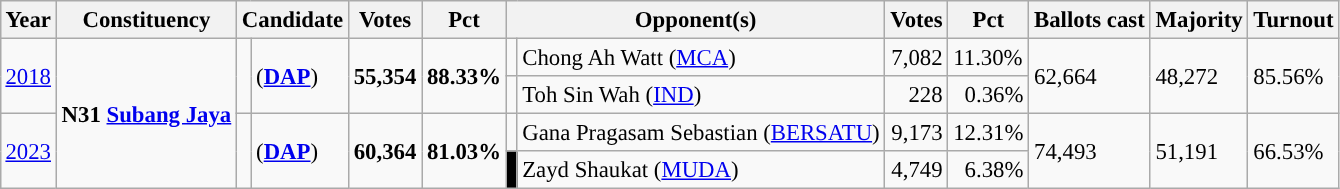<table class="wikitable" style="margin:0.5em ; font-size:95%">
<tr>
<th>Year</th>
<th>Constituency</th>
<th colspan=2>Candidate</th>
<th>Votes</th>
<th>Pct</th>
<th colspan=2>Opponent(s)</th>
<th>Votes</th>
<th>Pct</th>
<th>Ballots cast</th>
<th>Majority</th>
<th>Turnout</th>
</tr>
<tr>
<td rowspan="2"><a href='#'>2018</a></td>
<td rowspan="4"><strong>N31 <a href='#'>Subang Jaya</a></strong></td>
<td rowspan="2" ></td>
<td rowspan="2"> (<a href='#'><strong>DAP</strong></a>)</td>
<td rowspan="2" align=right><strong>55,354</strong></td>
<td rowspan="2"><strong>88.33%</strong></td>
<td></td>
<td>Chong Ah Watt (<a href='#'>MCA</a>)</td>
<td align=right>7,082</td>
<td>11.30%</td>
<td rowspan="2">62,664</td>
<td rowspan="2">48,272</td>
<td rowspan="2">85.56%</td>
</tr>
<tr>
<td></td>
<td>Toh Sin Wah (<a href='#'>IND</a>)</td>
<td align=right>228</td>
<td align=right>0.36%</td>
</tr>
<tr>
<td rowspan="2”"><a href='#'>2023</a></td>
<td rowspan="2" ></td>
<td rowspan="2"> (<a href='#'><strong>DAP</strong></a>)</td>
<td rowspan="2" align=right><strong>60,364</strong></td>
<td rowspan="2"><strong>81.03%</strong></td>
<td></td>
<td>Gana Pragasam Sebastian (<a href='#'>BERSATU</a>)</td>
<td align=right>9,173</td>
<td>12.31%</td>
<td rowspan="2">74,493</td>
<td rowspan="2">51,191</td>
<td rowspan="2">66.53%</td>
</tr>
<tr>
<td bgcolor="black"></td>
<td>Zayd Shaukat (<a href='#'>MUDA</a>)</td>
<td align=right>4,749</td>
<td align=right>6.38%</td>
</tr>
</table>
